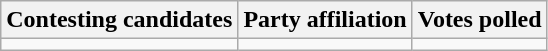<table class="wikitable sortable">
<tr>
<th>Contesting candidates</th>
<th>Party affiliation</th>
<th>Votes polled</th>
</tr>
<tr>
<td></td>
<td></td>
<td></td>
</tr>
</table>
